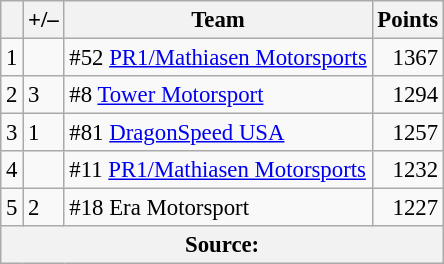<table class="wikitable" style="font-size: 95%;">
<tr>
<th scope="col"></th>
<th scope="col">+/–</th>
<th scope="col">Team</th>
<th scope="col">Points</th>
</tr>
<tr>
<td align=center>1</td>
<td align="left"></td>
<td> #52 <a href='#'>PR1/Mathiasen Motorsports</a></td>
<td align=right>1367</td>
</tr>
<tr>
<td align=center>2</td>
<td align="left"> 3</td>
<td> #8 <a href='#'>Tower Motorsport</a></td>
<td align=right>1294</td>
</tr>
<tr>
<td align=center>3</td>
<td align="left"> 1</td>
<td> #81 <a href='#'>DragonSpeed USA</a></td>
<td align=right>1257</td>
</tr>
<tr>
<td align=center>4</td>
<td align="left"></td>
<td> #11 <a href='#'>PR1/Mathiasen Motorsports</a></td>
<td align=right>1232</td>
</tr>
<tr>
<td align=center>5</td>
<td align="left"> 2</td>
<td> #18 Era Motorsport</td>
<td align=right>1227</td>
</tr>
<tr>
<th colspan=5>Source:</th>
</tr>
</table>
